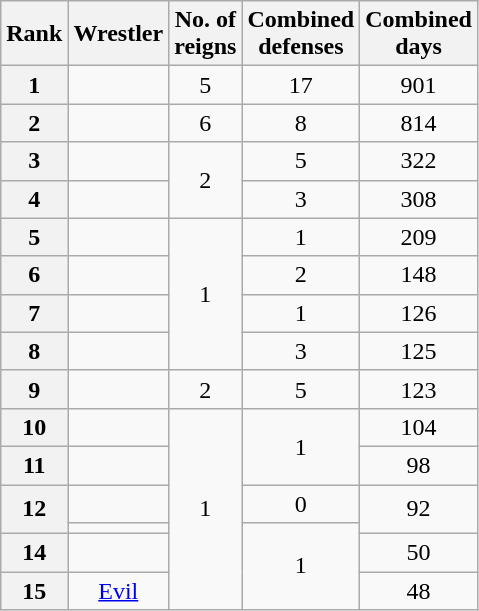<table class="wikitable sortable" style="text-align: center">
<tr>
<th>Rank</th>
<th>Wrestler</th>
<th>No. of<br>reigns</th>
<th>Combined<br>defenses</th>
<th>Combined<br>days</th>
</tr>
<tr>
<th>1</th>
<td></td>
<td>5</td>
<td>17</td>
<td>901</td>
</tr>
<tr>
<th>2</th>
<td></td>
<td>6</td>
<td>8</td>
<td>814</td>
</tr>
<tr>
<th>3</th>
<td></td>
<td rowspan="2">2</td>
<td>5</td>
<td>322</td>
</tr>
<tr>
<th>4</th>
<td></td>
<td>3</td>
<td>308</td>
</tr>
<tr>
<th>5</th>
<td></td>
<td rowspan="4">1</td>
<td>1</td>
<td>209</td>
</tr>
<tr>
<th>6</th>
<td></td>
<td>2</td>
<td>148</td>
</tr>
<tr>
<th>7</th>
<td></td>
<td>1</td>
<td>126</td>
</tr>
<tr>
<th>8</th>
<td></td>
<td>3</td>
<td>125</td>
</tr>
<tr>
<th>9</th>
<td></td>
<td>2</td>
<td>5</td>
<td>123</td>
</tr>
<tr>
<th>10</th>
<td></td>
<td rowspan="6">1</td>
<td rowspan="2">1</td>
<td>104</td>
</tr>
<tr>
<th>11</th>
<td></td>
<td>98</td>
</tr>
<tr>
<th rowspan="2">12</th>
<td></td>
<td>0</td>
<td rowspan="2">92</td>
</tr>
<tr>
<td></td>
<td rowspan="3">1</td>
</tr>
<tr>
<th>14</th>
<td></td>
<td>50</td>
</tr>
<tr>
<th>15</th>
<td {{sort><a href='#'>Evil</a></td>
<td>48</td>
</tr>
</table>
